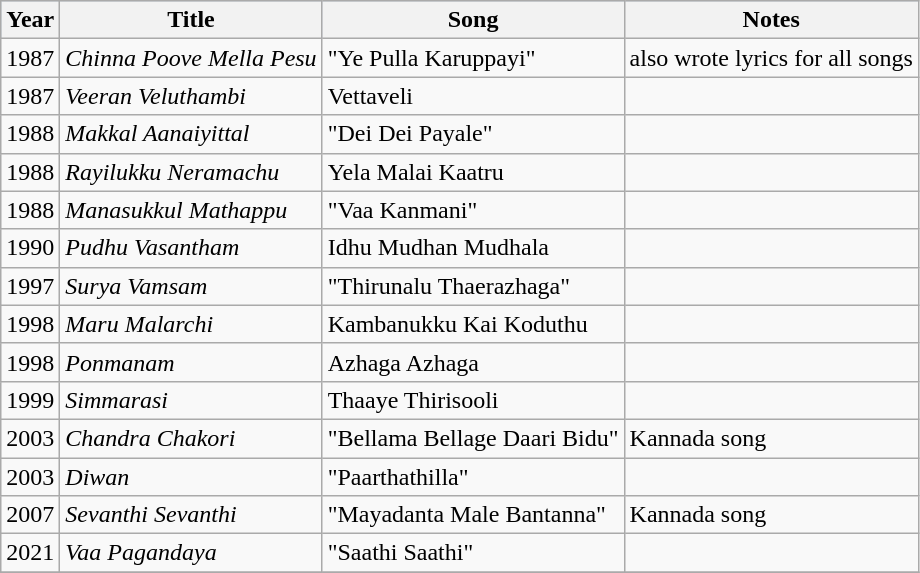<table class="wikitable">
<tr style="background:LightSteelBlue; text-align:center;">
<th>Year</th>
<th>Title</th>
<th>Song</th>
<th>Notes</th>
</tr>
<tr>
<td>1987</td>
<td><em>Chinna Poove Mella Pesu</em></td>
<td>"Ye Pulla Karuppayi"</td>
<td>also wrote lyrics for all songs</td>
</tr>
<tr>
<td>1987</td>
<td><em>Veeran Veluthambi</em></td>
<td>Vettaveli</td>
<td></td>
</tr>
<tr>
<td>1988</td>
<td><em>Makkal Aanaiyittal</em></td>
<td>"Dei Dei Payale"</td>
<td></td>
</tr>
<tr>
<td>1988</td>
<td><em>Rayilukku Neramachu</em></td>
<td>Yela Malai Kaatru</td>
<td></td>
</tr>
<tr>
<td>1988</td>
<td><em>Manasukkul Mathappu</em></td>
<td>"Vaa Kanmani"</td>
<td></td>
</tr>
<tr>
<td>1990</td>
<td><em>Pudhu Vasantham</em></td>
<td>Idhu Mudhan Mudhala</td>
<td></td>
</tr>
<tr>
<td>1997</td>
<td><em>Surya Vamsam</em></td>
<td>"Thirunalu Thaerazhaga"</td>
<td></td>
</tr>
<tr>
<td>1998</td>
<td><em>Maru Malarchi</em></td>
<td>Kambanukku Kai Koduthu</td>
<td></td>
</tr>
<tr>
<td>1998</td>
<td><em>Ponmanam</em></td>
<td>Azhaga Azhaga</td>
<td></td>
</tr>
<tr>
<td>1999</td>
<td><em>Simmarasi</em></td>
<td>Thaaye Thirisooli</td>
<td></td>
</tr>
<tr>
<td>2003</td>
<td><em>Chandra Chakori</em></td>
<td>"Bellama Bellage Daari Bidu"</td>
<td>Kannada song</td>
</tr>
<tr>
<td>2003</td>
<td><em>Diwan</em></td>
<td>"Paarthathilla"</td>
<td></td>
</tr>
<tr>
<td>2007</td>
<td><em>Sevanthi Sevanthi</em></td>
<td>"Mayadanta Male Bantanna"</td>
<td>Kannada song</td>
</tr>
<tr>
<td>2021</td>
<td><em>Vaa Pagandaya</em></td>
<td>"Saathi Saathi"</td>
<td></td>
</tr>
<tr>
</tr>
</table>
